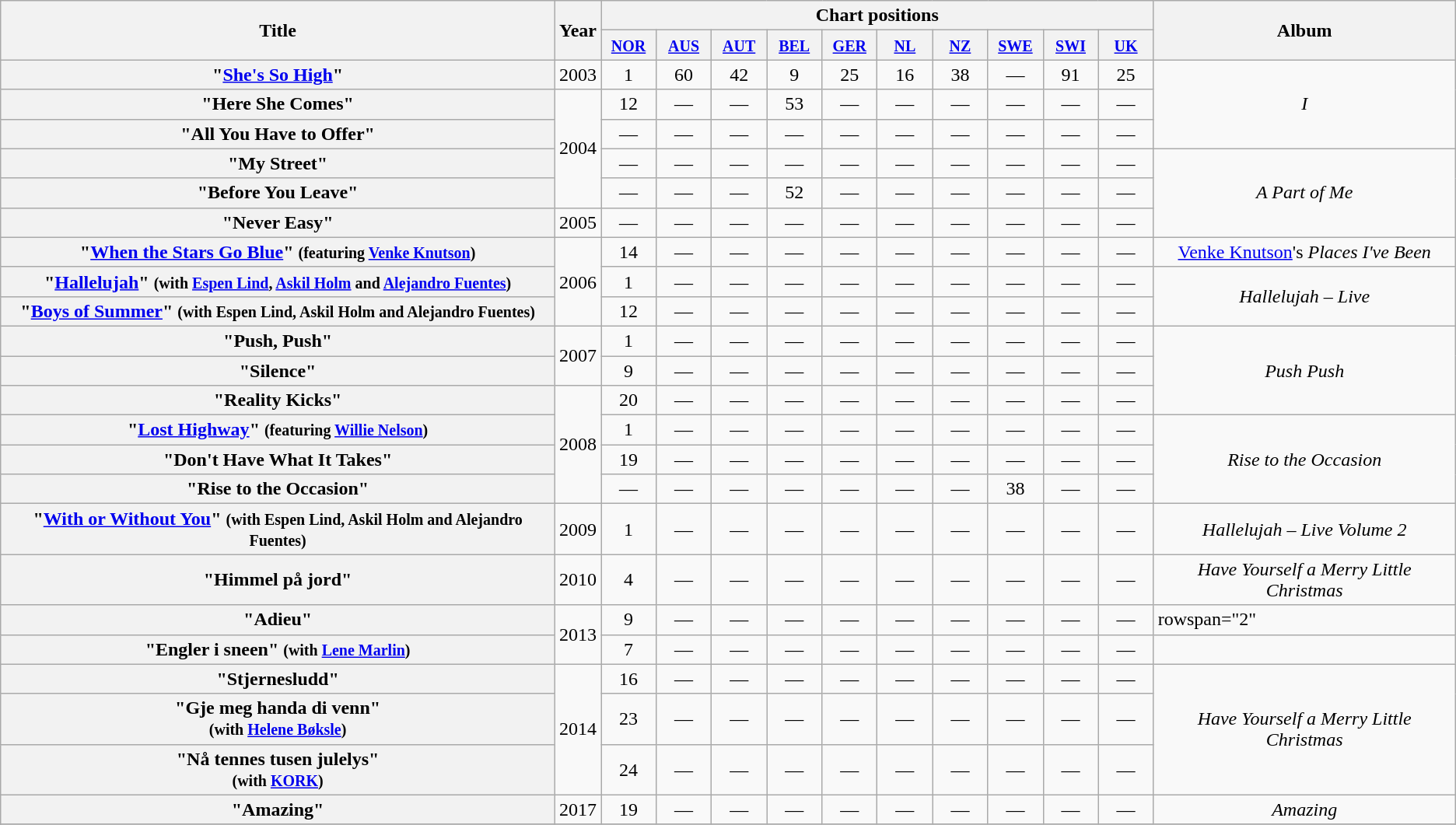<table class="wikitable plainrowheaders">
<tr>
<th rowspan="2">Title</th>
<th rowspan="2">Year</th>
<th colspan="10">Chart positions</th>
<th rowspan="2">Album</th>
</tr>
<tr>
<th style="width:40px;"><small><a href='#'>NOR</a></small><br></th>
<th style="width:40px;"><small><a href='#'>AUS</a></small><br></th>
<th style="width:40px;"><small><a href='#'>AUT</a></small><br></th>
<th style="width:40px;"><small><a href='#'>BEL</a></small><br></th>
<th style="width:40px;"><small><a href='#'>GER</a></small><br></th>
<th style="width:40px;"><small><a href='#'>NL</a></small><br></th>
<th style="width:40px;"><small><a href='#'>NZ</a></small><br></th>
<th style="width:40px;"><small><a href='#'>SWE</a></small><br></th>
<th style="width:40px;"><small><a href='#'>SWI</a></small><br></th>
<th style="width:40px;"><small><a href='#'>UK</a></small><br></th>
</tr>
<tr>
<th scope="row">"<a href='#'>She's So High</a>"</th>
<td style="text-align:center;">2003</td>
<td style="text-align:center;">1</td>
<td style="text-align:center;">60</td>
<td style="text-align:center;">42</td>
<td style="text-align:center;">9</td>
<td style="text-align:center;">25</td>
<td style="text-align:center;">16</td>
<td style="text-align:center;">38</td>
<td style="text-align:center;">—</td>
<td style="text-align:center;">91</td>
<td style="text-align:center;">25</td>
<td style="text-align:center;" rowspan="3"><em>I</em></td>
</tr>
<tr>
<th scope="row">"Here She Comes"</th>
<td style="text-align:center;" rowspan="4">2004</td>
<td style="text-align:center;">12</td>
<td style="text-align:center;">—</td>
<td style="text-align:center;">—</td>
<td style="text-align:center;">53</td>
<td style="text-align:center;">—</td>
<td style="text-align:center;">—</td>
<td style="text-align:center;">—</td>
<td style="text-align:center;">—</td>
<td style="text-align:center;">—</td>
<td style="text-align:center;">—</td>
</tr>
<tr>
<th scope="row">"All You Have to Offer"</th>
<td style="text-align:center;">—</td>
<td style="text-align:center;">—</td>
<td style="text-align:center;">—</td>
<td style="text-align:center;">—</td>
<td style="text-align:center;">—</td>
<td style="text-align:center;">—</td>
<td style="text-align:center;">—</td>
<td style="text-align:center;">—</td>
<td style="text-align:center;">—</td>
<td style="text-align:center;">—</td>
</tr>
<tr>
<th scope="row">"My Street"</th>
<td style="text-align:center;">—</td>
<td style="text-align:center;">—</td>
<td style="text-align:center;">—</td>
<td style="text-align:center;">—</td>
<td style="text-align:center;">—</td>
<td style="text-align:center;">—</td>
<td style="text-align:center;">—</td>
<td style="text-align:center;">—</td>
<td style="text-align:center;">—</td>
<td style="text-align:center;">—</td>
<td style="text-align:center;" rowspan="3"><em>A Part of Me</em></td>
</tr>
<tr>
<th scope="row">"Before You Leave"</th>
<td style="text-align:center;">—</td>
<td style="text-align:center;">—</td>
<td style="text-align:center;">—</td>
<td style="text-align:center;">52</td>
<td style="text-align:center;">—</td>
<td style="text-align:center;">—</td>
<td style="text-align:center;">—</td>
<td style="text-align:center;">—</td>
<td style="text-align:center;">—</td>
<td style="text-align:center;">—</td>
</tr>
<tr>
<th scope="row">"Never Easy"</th>
<td style="text-align:center;">2005</td>
<td style="text-align:center;">—</td>
<td style="text-align:center;">—</td>
<td style="text-align:center;">—</td>
<td style="text-align:center;">—</td>
<td style="text-align:center;">—</td>
<td style="text-align:center;">—</td>
<td style="text-align:center;">—</td>
<td style="text-align:center;">—</td>
<td style="text-align:center;">—</td>
<td style="text-align:center;">—</td>
</tr>
<tr>
<th scope="row">"<a href='#'>When the Stars Go Blue</a>" <small> (featuring <a href='#'>Venke Knutson</a>) </small></th>
<td style="text-align:center;" rowspan="3">2006</td>
<td style="text-align:center;">14</td>
<td style="text-align:center;">—</td>
<td style="text-align:center;">—</td>
<td style="text-align:center;">—</td>
<td style="text-align:center;">—</td>
<td style="text-align:center;">—</td>
<td style="text-align:center;">—</td>
<td style="text-align:center;">—</td>
<td style="text-align:center;">—</td>
<td style="text-align:center;">—</td>
<td style="text-align:center;"><a href='#'>Venke Knutson</a>'s <em>Places I've Been</em></td>
</tr>
<tr>
<th scope="row">"<a href='#'>Hallelujah</a>" <small>(with <a href='#'>Espen Lind</a>, <a href='#'>Askil Holm</a> and <a href='#'>Alejandro Fuentes</a>)</small></th>
<td style="text-align:center;">1</td>
<td style="text-align:center;">—</td>
<td style="text-align:center;">—</td>
<td style="text-align:center;">—</td>
<td style="text-align:center;">—</td>
<td style="text-align:center;">—</td>
<td style="text-align:center;">—</td>
<td style="text-align:center;">—</td>
<td style="text-align:center;">—</td>
<td style="text-align:center;">—</td>
<td style="text-align:center;" rowspan="2"><em>Hallelujah – Live</em></td>
</tr>
<tr>
<th scope="row">"<a href='#'>Boys of Summer</a>" <small>(with Espen Lind, Askil Holm and Alejandro Fuentes)</small></th>
<td style="text-align:center;">12</td>
<td style="text-align:center;">—</td>
<td style="text-align:center;">—</td>
<td style="text-align:center;">—</td>
<td style="text-align:center;">—</td>
<td style="text-align:center;">—</td>
<td style="text-align:center;">—</td>
<td style="text-align:center;">—</td>
<td style="text-align:center;">—</td>
<td style="text-align:center;">—</td>
</tr>
<tr>
<th scope="row">"Push, Push"</th>
<td style="text-align:center;" rowspan="2">2007</td>
<td style="text-align:center;">1</td>
<td style="text-align:center;">—</td>
<td style="text-align:center;">—</td>
<td style="text-align:center;">—</td>
<td style="text-align:center;">—</td>
<td style="text-align:center;">—</td>
<td style="text-align:center;">—</td>
<td style="text-align:center;">—</td>
<td style="text-align:center;">—</td>
<td style="text-align:center;">—</td>
<td style="text-align:center;" rowspan="3"><em>Push Push</em></td>
</tr>
<tr>
<th scope="row">"Silence"</th>
<td style="text-align:center;">9</td>
<td style="text-align:center;">—</td>
<td style="text-align:center;">—</td>
<td style="text-align:center;">—</td>
<td style="text-align:center;">—</td>
<td style="text-align:center;">—</td>
<td style="text-align:center;">—</td>
<td style="text-align:center;">—</td>
<td style="text-align:center;">—</td>
<td style="text-align:center;">—</td>
</tr>
<tr>
<th scope="row">"Reality Kicks"</th>
<td style="text-align:center;" rowspan="4">2008</td>
<td style="text-align:center;">20</td>
<td style="text-align:center;">—</td>
<td style="text-align:center;">—</td>
<td style="text-align:center;">—</td>
<td style="text-align:center;">—</td>
<td style="text-align:center;">—</td>
<td style="text-align:center;">—</td>
<td style="text-align:center;">—</td>
<td style="text-align:center;">—</td>
<td style="text-align:center;">—</td>
</tr>
<tr>
<th scope="row">"<a href='#'>Lost Highway</a>" <small>(featuring <a href='#'>Willie Nelson</a>)</small></th>
<td style="text-align:center;">1</td>
<td style="text-align:center;">—</td>
<td style="text-align:center;">—</td>
<td style="text-align:center;">—</td>
<td style="text-align:center;">—</td>
<td style="text-align:center;">—</td>
<td style="text-align:center;">—</td>
<td style="text-align:center;">—</td>
<td style="text-align:center;">—</td>
<td style="text-align:center;">—</td>
<td style="text-align:center;" rowspan="3"><em>Rise to the Occasion</em></td>
</tr>
<tr>
<th scope="row">"Don't Have What It Takes"</th>
<td style="text-align:center;">19</td>
<td style="text-align:center;">—</td>
<td style="text-align:center;">—</td>
<td style="text-align:center;">—</td>
<td style="text-align:center;">—</td>
<td style="text-align:center;">—</td>
<td style="text-align:center;">—</td>
<td style="text-align:center;">—</td>
<td style="text-align:center;">—</td>
<td style="text-align:center;">—</td>
</tr>
<tr>
<th scope="row">"Rise to the Occasion"</th>
<td style="text-align:center;">—</td>
<td style="text-align:center;">—</td>
<td style="text-align:center;">—</td>
<td style="text-align:center;">—</td>
<td style="text-align:center;">—</td>
<td style="text-align:center;">—</td>
<td style="text-align:center;">—</td>
<td style="text-align:center;">38</td>
<td style="text-align:center;">—</td>
<td style="text-align:center;">—</td>
</tr>
<tr>
<th scope="row">"<a href='#'>With or Without You</a>" <small>(with Espen Lind, Askil Holm and Alejandro Fuentes)</small></th>
<td style="text-align:center;">2009</td>
<td style="text-align:center;">1</td>
<td style="text-align:center;">—</td>
<td style="text-align:center;">—</td>
<td style="text-align:center;">—</td>
<td style="text-align:center;">—</td>
<td style="text-align:center;">—</td>
<td style="text-align:center;">—</td>
<td style="text-align:center;">—</td>
<td style="text-align:center;">—</td>
<td style="text-align:center;">—</td>
<td style="text-align:center;"><em>Hallelujah – Live Volume 2</em></td>
</tr>
<tr>
<th scope="row">"Himmel på jord"</th>
<td style="text-align:center;">2010</td>
<td style="text-align:center;">4</td>
<td style="text-align:center;">—</td>
<td style="text-align:center;">—</td>
<td style="text-align:center;">—</td>
<td style="text-align:center;">—</td>
<td style="text-align:center;">—</td>
<td style="text-align:center;">—</td>
<td style="text-align:center;">—</td>
<td style="text-align:center;">—</td>
<td style="text-align:center;">—</td>
<td style="text-align:center;"><em>Have Yourself a Merry Little Christmas</em></td>
</tr>
<tr>
<th scope="row">"Adieu"</th>
<td style="text-align:center;" rowspan=2>2013</td>
<td style="text-align:center;">9</td>
<td style="text-align:center;">—</td>
<td style="text-align:center;">—</td>
<td style="text-align:center;">—</td>
<td style="text-align:center;">—</td>
<td style="text-align:center;">—</td>
<td style="text-align:center;">—</td>
<td style="text-align:center;">—</td>
<td style="text-align:center;">—</td>
<td style="text-align:center;">—</td>
<td>rowspan="2" </td>
</tr>
<tr>
<th scope="row">"Engler i sneen" <small>(with <a href='#'>Lene Marlin</a>)</small></th>
<td style="text-align:center;">7</td>
<td style="text-align:center;">—</td>
<td style="text-align:center;">—</td>
<td style="text-align:center;">—</td>
<td style="text-align:center;">—</td>
<td style="text-align:center;">—</td>
<td style="text-align:center;">—</td>
<td style="text-align:center;">—</td>
<td style="text-align:center;">—</td>
<td style="text-align:center;">—</td>
</tr>
<tr>
<th scope="row">"Stjernesludd"</th>
<td style="text-align:center;" rowspan=3>2014</td>
<td style="text-align:center;">16<br></td>
<td style="text-align:center;">—</td>
<td style="text-align:center;">—</td>
<td style="text-align:center;">—</td>
<td style="text-align:center;">—</td>
<td style="text-align:center;">—</td>
<td style="text-align:center;">—</td>
<td style="text-align:center;">—</td>
<td style="text-align:center;">—</td>
<td style="text-align:center;">—</td>
<td style="text-align:center;" rowspan=3><em>Have Yourself a Merry Little Christmas</em></td>
</tr>
<tr>
<th scope="row">"Gje meg handa di venn" <br><small>(with <a href='#'>Helene Bøksle</a>)</small></th>
<td style="text-align:center;">23</td>
<td style="text-align:center;">—</td>
<td style="text-align:center;">—</td>
<td style="text-align:center;">—</td>
<td style="text-align:center;">—</td>
<td style="text-align:center;">—</td>
<td style="text-align:center;">—</td>
<td style="text-align:center;">—</td>
<td style="text-align:center;">—</td>
<td style="text-align:center;">—</td>
</tr>
<tr>
<th scope="row">"Nå tennes tusen julelys" <br><small>(with <a href='#'>KORK</a>)</small></th>
<td style="text-align:center;">24</td>
<td style="text-align:center;">—</td>
<td style="text-align:center;">—</td>
<td style="text-align:center;">—</td>
<td style="text-align:center;">—</td>
<td style="text-align:center;">—</td>
<td style="text-align:center;">—</td>
<td style="text-align:center;">—</td>
<td style="text-align:center;">—</td>
<td style="text-align:center;">—</td>
</tr>
<tr>
<th scope="row">"Amazing"</th>
<td style="text-align:center;" rowspan=1>2017</td>
<td style="text-align:center;">19<br></td>
<td style="text-align:center;">—</td>
<td style="text-align:center;">—</td>
<td style="text-align:center;">—</td>
<td style="text-align:center;">—</td>
<td style="text-align:center;">—</td>
<td style="text-align:center;">—</td>
<td style="text-align:center;">—</td>
<td style="text-align:center;">—</td>
<td style="text-align:center;">—</td>
<td style="text-align:center;" rowspan=1><em>Amazing</em></td>
</tr>
<tr>
</tr>
<tr>
</tr>
</table>
